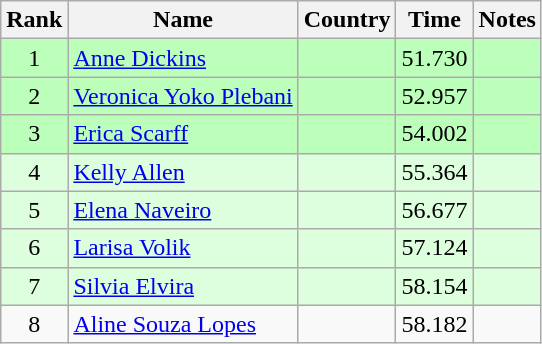<table class="wikitable" style="text-align:center">
<tr>
<th>Rank</th>
<th>Name</th>
<th>Country</th>
<th>Time</th>
<th>Notes</th>
</tr>
<tr bgcolor=bbffbb>
<td>1</td>
<td align="left"><a href='#'>Anne Dickins</a></td>
<td align="left"></td>
<td>51.730</td>
<td></td>
</tr>
<tr bgcolor=bbffbb>
<td>2</td>
<td align="left"><a href='#'>Veronica Yoko Plebani</a></td>
<td align="left"></td>
<td>52.957</td>
<td></td>
</tr>
<tr bgcolor=bbffbb>
<td>3</td>
<td align="left"><a href='#'>Erica Scarff</a></td>
<td align="left"></td>
<td>54.002</td>
<td></td>
</tr>
<tr bgcolor=ddffdd>
<td>4</td>
<td align="left"><a href='#'>Kelly Allen</a></td>
<td align="left"></td>
<td>55.364</td>
<td></td>
</tr>
<tr bgcolor=ddffdd>
<td>5</td>
<td align="left"><a href='#'>Elena Naveiro</a></td>
<td align="left"></td>
<td>56.677</td>
<td></td>
</tr>
<tr bgcolor=ddffdd>
<td>6</td>
<td align="left"><a href='#'>Larisa Volik</a></td>
<td align="left"></td>
<td>57.124</td>
<td></td>
</tr>
<tr bgcolor=ddffdd>
<td>7</td>
<td align="left"><a href='#'>Silvia Elvira</a></td>
<td align="left"></td>
<td>58.154</td>
<td></td>
</tr>
<tr>
<td>8</td>
<td align="left"><a href='#'>Aline Souza Lopes</a></td>
<td align="left"></td>
<td>58.182</td>
<td></td>
</tr>
</table>
